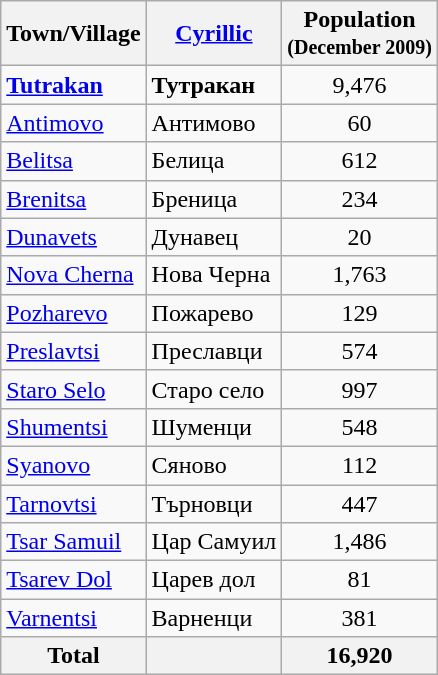<table class="wikitable sortable">
<tr>
<th>Town/Village</th>
<th><a href='#'>Cyrillic</a></th>
<th>Population<br><small>(December 2009)</small></th>
</tr>
<tr>
<td><strong><a href='#'>Tutrakan</a></strong></td>
<td><strong>Тутракан</strong></td>
<td align="center">9,476</td>
</tr>
<tr>
<td><a href='#'>Antimovo</a></td>
<td>Антимово</td>
<td align="center">60</td>
</tr>
<tr>
<td><a href='#'>Belitsa</a></td>
<td>Белица</td>
<td align="center">612</td>
</tr>
<tr>
<td><a href='#'>Brenitsa</a></td>
<td>Бреница</td>
<td align="center">234</td>
</tr>
<tr>
<td><a href='#'>Dunavets</a></td>
<td>Дунавец</td>
<td align="center">20</td>
</tr>
<tr>
<td><a href='#'>Nova Cherna</a></td>
<td>Нова Черна</td>
<td align="center">1,763</td>
</tr>
<tr>
<td><a href='#'>Pozharevo</a></td>
<td>Пожарево</td>
<td align="center">129</td>
</tr>
<tr>
<td><a href='#'>Preslavtsi</a></td>
<td>Преславци</td>
<td align="center">574</td>
</tr>
<tr>
<td><a href='#'>Staro Selo</a></td>
<td>Старо село</td>
<td align="center">997</td>
</tr>
<tr>
<td><a href='#'>Shumentsi</a></td>
<td>Шуменци</td>
<td align="center">548</td>
</tr>
<tr>
<td><a href='#'>Syanovo</a></td>
<td>Сяново</td>
<td align="center">112</td>
</tr>
<tr>
<td><a href='#'>Tarnovtsi</a></td>
<td>Търновци</td>
<td align="center">447</td>
</tr>
<tr>
<td><a href='#'>Tsar Samuil</a></td>
<td>Цар Самуил</td>
<td align="center">1,486</td>
</tr>
<tr>
<td><a href='#'>Tsarev Dol</a></td>
<td>Царев дол</td>
<td align="center">81</td>
</tr>
<tr>
<td><a href='#'>Varnentsi</a></td>
<td>Варненци</td>
<td align="center">381</td>
</tr>
<tr>
<th>Total</th>
<th></th>
<th align="center">16,920</th>
</tr>
</table>
